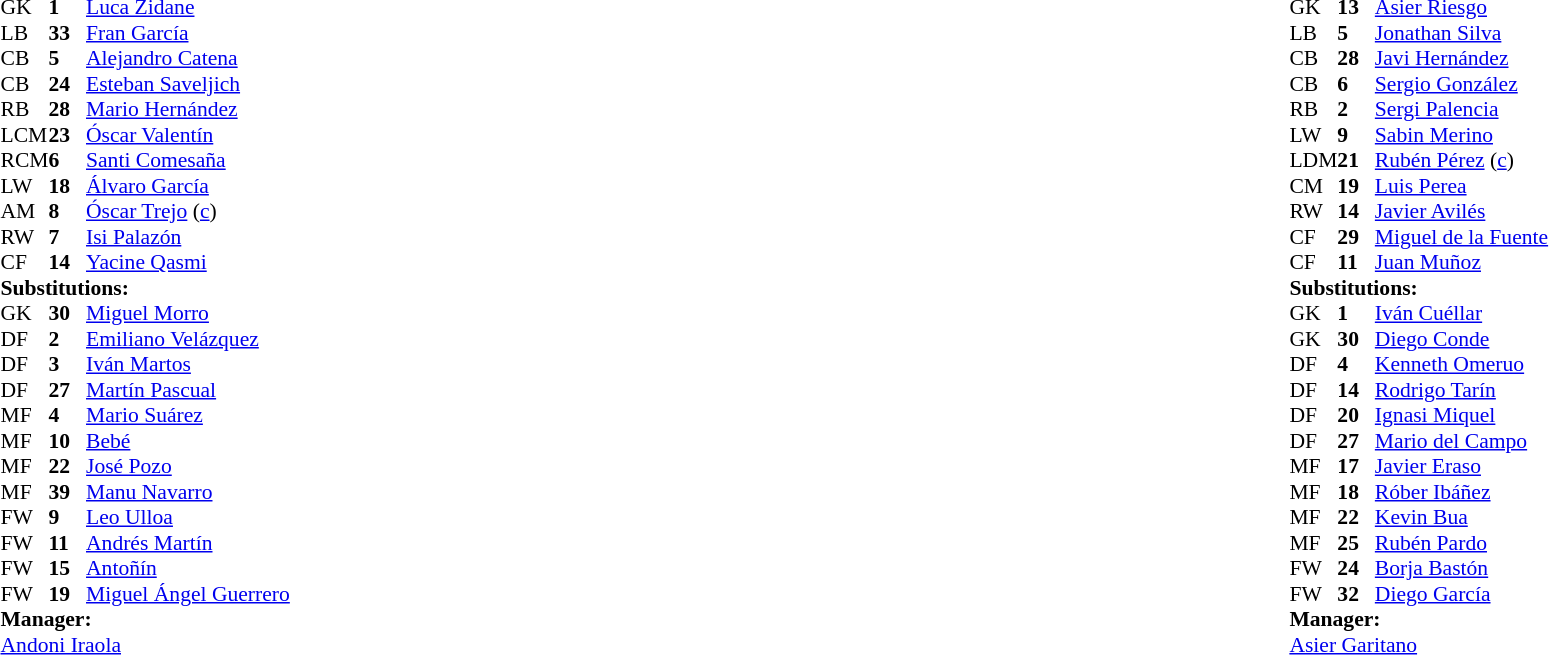<table width="100%">
<tr>
<td valign="top" width="50%"><br><table style="font-size: 90%" cellspacing="0" cellpadding="0">
<tr>
<th width="25"></th>
<th width="25"></th>
</tr>
<tr>
<td>GK</td>
<td><strong>1</strong></td>
<td> <a href='#'>Luca Zidane</a></td>
</tr>
<tr>
<td>LB</td>
<td><strong>33</strong></td>
<td> <a href='#'>Fran García</a></td>
</tr>
<tr>
<td>CB</td>
<td><strong>5</strong></td>
<td> <a href='#'>Alejandro Catena</a></td>
<td></td>
</tr>
<tr>
<td>CB</td>
<td><strong>24</strong></td>
<td> <a href='#'>Esteban Saveljich</a></td>
<td></td>
</tr>
<tr>
<td>RB</td>
<td><strong>28</strong></td>
<td> <a href='#'>Mario Hernández</a></td>
<td></td>
<td></td>
</tr>
<tr>
<td>LCM</td>
<td><strong>23</strong></td>
<td> <a href='#'>Óscar Valentín</a></td>
<td></td>
<td></td>
</tr>
<tr>
<td>RCM</td>
<td><strong>6</strong></td>
<td> <a href='#'>Santi Comesaña</a></td>
</tr>
<tr>
<td>LW</td>
<td><strong>18</strong></td>
<td> <a href='#'>Álvaro García</a></td>
</tr>
<tr>
<td>AM</td>
<td><strong>8</strong></td>
<td> <a href='#'>Óscar Trejo</a> (<a href='#'>c</a>)</td>
<td></td>
<td></td>
</tr>
<tr>
<td>RW</td>
<td><strong>7</strong></td>
<td> <a href='#'>Isi Palazón</a></td>
</tr>
<tr>
<td>CF</td>
<td><strong>14</strong></td>
<td> <a href='#'>Yacine Qasmi</a></td>
<td></td>
<td></td>
</tr>
<tr>
<td colspan=3><strong>Substitutions:</strong></td>
</tr>
<tr>
<td>GK</td>
<td><strong>30</strong></td>
<td> <a href='#'>Miguel Morro</a></td>
</tr>
<tr>
<td>DF</td>
<td><strong>2</strong></td>
<td> <a href='#'>Emiliano Velázquez</a></td>
<td></td>
<td></td>
</tr>
<tr>
<td>DF</td>
<td><strong>3</strong></td>
<td> <a href='#'>Iván Martos</a></td>
</tr>
<tr>
<td>DF</td>
<td><strong>27</strong></td>
<td> <a href='#'>Martín Pascual</a></td>
</tr>
<tr>
<td>MF</td>
<td><strong>4</strong></td>
<td> <a href='#'>Mario Suárez</a></td>
<td></td>
<td></td>
</tr>
<tr>
<td>MF</td>
<td><strong>10</strong></td>
<td> <a href='#'>Bebé</a></td>
<td></td>
<td></td>
</tr>
<tr>
<td>MF</td>
<td><strong>22</strong></td>
<td> <a href='#'>José Pozo</a></td>
</tr>
<tr>
<td>MF</td>
<td><strong>39</strong></td>
<td> <a href='#'>Manu Navarro</a></td>
</tr>
<tr>
<td>FW</td>
<td><strong>9</strong></td>
<td> <a href='#'>Leo Ulloa</a></td>
</tr>
<tr>
<td>FW</td>
<td><strong>11</strong></td>
<td> <a href='#'>Andrés Martín</a></td>
<td></td>
<td></td>
</tr>
<tr>
<td>FW</td>
<td><strong>15</strong></td>
<td> <a href='#'>Antoñín</a></td>
</tr>
<tr>
<td>FW</td>
<td><strong>19</strong></td>
<td> <a href='#'>Miguel Ángel Guerrero</a></td>
</tr>
<tr>
<td colspan=3><strong>Manager:</strong></td>
</tr>
<tr>
<td colspan=3> <a href='#'>Andoni Iraola</a></td>
</tr>
</table>
</td>
<td valign="top"></td>
<td valign="top" width="50%"><br><table style="font-size: 90%" cellspacing="0" cellpadding="0" align="center">
<tr>
<th width=25></th>
<th width=25></th>
</tr>
<tr>
<td>GK</td>
<td><strong>13</strong></td>
<td> <a href='#'>Asier Riesgo</a></td>
</tr>
<tr>
<td>LB</td>
<td><strong>5</strong></td>
<td> <a href='#'>Jonathan Silva</a></td>
</tr>
<tr>
<td>CB</td>
<td><strong>28</strong></td>
<td> <a href='#'>Javi Hernández</a></td>
</tr>
<tr>
<td>CB</td>
<td><strong>6</strong></td>
<td> <a href='#'>Sergio González</a></td>
</tr>
<tr>
<td>RB</td>
<td><strong>2</strong></td>
<td> <a href='#'>Sergi Palencia</a></td>
</tr>
<tr>
<td>LW</td>
<td><strong>9</strong></td>
<td> <a href='#'>Sabin Merino</a></td>
<td></td>
<td></td>
</tr>
<tr>
<td>LDM</td>
<td><strong>21</strong></td>
<td> <a href='#'>Rubén Pérez</a> (<a href='#'>c</a>)</td>
<td></td>
</tr>
<tr>
<td>CM</td>
<td><strong>19</strong></td>
<td> <a href='#'>Luis Perea</a></td>
<td></td>
<td></td>
</tr>
<tr>
<td>RW</td>
<td><strong>14</strong></td>
<td> <a href='#'>Javier Avilés</a></td>
<td></td>
<td></td>
</tr>
<tr>
<td>CF</td>
<td><strong>29</strong></td>
<td> <a href='#'>Miguel de la Fuente</a></td>
<td></td>
</tr>
<tr>
<td>CF</td>
<td><strong>11</strong></td>
<td> <a href='#'>Juan Muñoz</a></td>
<td></td>
<td></td>
</tr>
<tr>
<td colspan=3><strong>Substitutions:</strong></td>
</tr>
<tr>
<td>GK</td>
<td><strong>1</strong></td>
<td> <a href='#'>Iván Cuéllar</a></td>
</tr>
<tr>
<td>GK</td>
<td><strong>30</strong></td>
<td> <a href='#'>Diego Conde</a></td>
</tr>
<tr>
<td>DF</td>
<td><strong>4</strong></td>
<td> <a href='#'>Kenneth Omeruo</a></td>
</tr>
<tr>
<td>DF</td>
<td><strong>14</strong></td>
<td> <a href='#'>Rodrigo Tarín</a></td>
</tr>
<tr>
<td>DF</td>
<td><strong>20</strong></td>
<td> <a href='#'>Ignasi Miquel</a></td>
</tr>
<tr>
<td>DF</td>
<td><strong>27</strong></td>
<td> <a href='#'>Mario del Campo</a></td>
</tr>
<tr>
<td>MF</td>
<td><strong>17</strong></td>
<td> <a href='#'>Javier Eraso</a></td>
<td></td>
<td></td>
</tr>
<tr>
<td>MF</td>
<td><strong>18</strong></td>
<td> <a href='#'>Róber Ibáñez</a></td>
<td></td>
<td></td>
</tr>
<tr>
<td>MF</td>
<td><strong>22</strong></td>
<td> <a href='#'>Kevin Bua</a></td>
<td></td>
<td></td>
</tr>
<tr>
<td>MF</td>
<td><strong>25</strong></td>
<td> <a href='#'>Rubén Pardo</a></td>
</tr>
<tr>
<td>FW</td>
<td><strong>24</strong></td>
<td> <a href='#'>Borja Bastón</a></td>
<td></td>
<td></td>
</tr>
<tr>
<td>FW</td>
<td><strong>32</strong></td>
<td> <a href='#'>Diego García</a></td>
</tr>
<tr>
<td colspan=3><strong>Manager:</strong></td>
</tr>
<tr>
<td colspan=3> <a href='#'>Asier Garitano</a></td>
</tr>
</table>
</td>
</tr>
</table>
